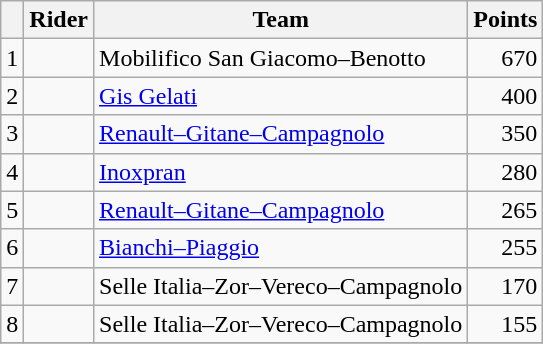<table class="wikitable">
<tr>
<th></th>
<th>Rider</th>
<th>Team</th>
<th>Points</th>
</tr>
<tr>
<td>1</td>
<td> </td>
<td>Mobilifico San Giacomo–Benotto</td>
<td align=right>670</td>
</tr>
<tr>
<td>2</td>
<td></td>
<td><a href='#'>Gis Gelati</a></td>
<td align=right>400</td>
</tr>
<tr>
<td>3</td>
<td> </td>
<td><a href='#'>Renault–Gitane–Campagnolo</a></td>
<td align=right>350</td>
</tr>
<tr>
<td>4</td>
<td></td>
<td><a href='#'>Inoxpran</a></td>
<td align=right>280</td>
</tr>
<tr>
<td>5</td>
<td></td>
<td><a href='#'>Renault–Gitane–Campagnolo</a></td>
<td align=right>265</td>
</tr>
<tr>
<td>6</td>
<td></td>
<td><a href='#'>Bianchi–Piaggio</a></td>
<td align=right>255</td>
</tr>
<tr>
<td>7</td>
<td></td>
<td>Selle Italia–Zor–Vereco–Campagnolo</td>
<td align=right>170</td>
</tr>
<tr>
<td>8</td>
<td></td>
<td>Selle Italia–Zor–Vereco–Campagnolo</td>
<td align=right>155</td>
</tr>
<tr>
</tr>
</table>
